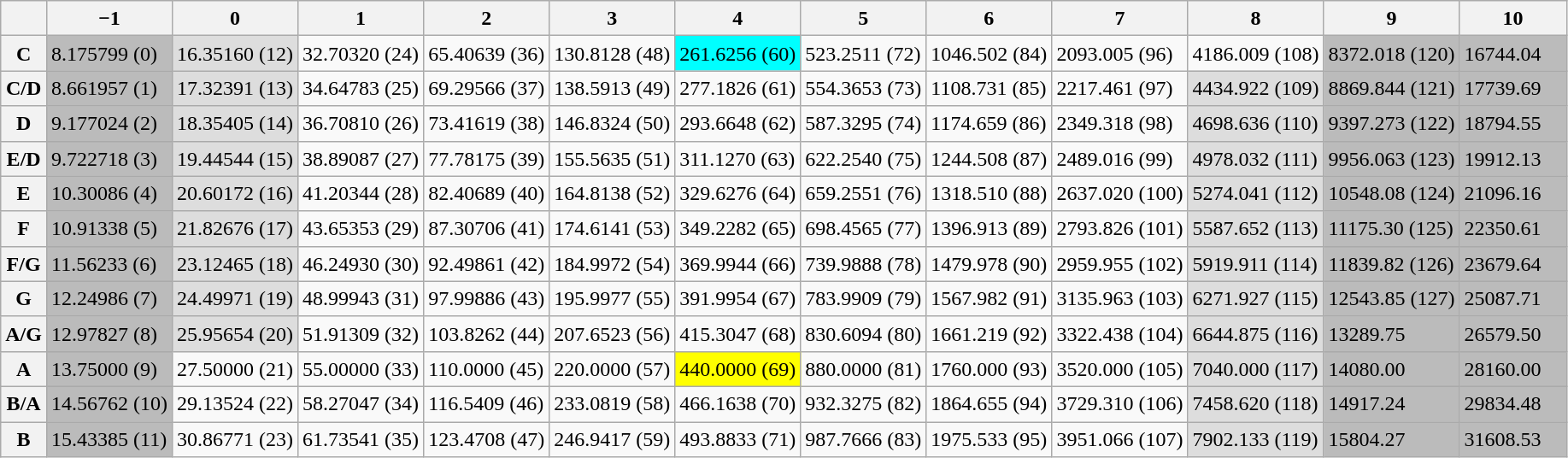<table class="wikitable" style="line-height: 125%;">
<tr>
<th></th>
<th>−1</th>
<th>0</th>
<th>1</th>
<th>2</th>
<th>3</th>
<th>4</th>
<th>5</th>
<th>6</th>
<th>7</th>
<th>8</th>
<th>9</th>
<th>10</th>
</tr>
<tr>
<th>C</th>
<td style="background:#bbb;">8.175799 (0)</td>
<td style="background:#ddd;">16.35160 (12)</td>
<td>32.70320 (24)</td>
<td>65.40639 (36)</td>
<td>130.8128 (48)</td>
<td style="background:#0ff;">261.6256 (60)</td>
<td>523.2511 (72)</td>
<td>1046.502 (84)</td>
<td>2093.005 (96)</td>
<td>4186.009 (108)</td>
<td style="background:#bbb;">8372.018 (120)</td>
<td style="background:#bbb;">16744.04    </td>
</tr>
<tr>
<th>C/D</th>
<td style="background:#bbb;">8.661957 (1)</td>
<td style="background:#ddd;">17.32391 (13)</td>
<td>34.64783 (25)</td>
<td>69.29566 (37)</td>
<td>138.5913 (49)</td>
<td>277.1826 (61)</td>
<td>554.3653 (73)</td>
<td>1108.731 (85)</td>
<td>2217.461 (97)</td>
<td style="background:#ddd;">4434.922 (109)</td>
<td style="background:#bbb;">8869.844 (121)</td>
<td style="background:#bbb;">17739.69    </td>
</tr>
<tr>
<th>D</th>
<td style="background:#bbb;">9.177024 (2)</td>
<td style="background:#ddd;">18.35405 (14)</td>
<td>36.70810 (26)</td>
<td>73.41619 (38)</td>
<td>146.8324 (50)</td>
<td>293.6648 (62)</td>
<td>587.3295 (74)</td>
<td>1174.659 (86)</td>
<td>2349.318 (98)</td>
<td style="background:#ddd;">4698.636 (110)</td>
<td style="background:#bbb;">9397.273 (122)</td>
<td style="background:#bbb;">18794.55    </td>
</tr>
<tr>
<th>E/D</th>
<td style="background:#bbb;">9.722718 (3)</td>
<td style="background:#ddd;">19.44544 (15)</td>
<td>38.89087 (27)</td>
<td>77.78175 (39)</td>
<td>155.5635 (51)</td>
<td>311.1270 (63)</td>
<td>622.2540 (75)</td>
<td>1244.508 (87)</td>
<td>2489.016 (99)</td>
<td style="background:#ddd;">4978.032 (111)</td>
<td style="background:#bbb;">9956.063 (123)</td>
<td style="background:#bbb;">19912.13    </td>
</tr>
<tr>
<th>E</th>
<td style="background:#bbb;">10.30086 (4)</td>
<td style="background:#ddd;">20.60172 (16)</td>
<td>41.20344 (28)</td>
<td>82.40689 (40)</td>
<td>164.8138 (52)</td>
<td>329.6276 (64)</td>
<td>659.2551 (76)</td>
<td>1318.510 (88)</td>
<td>2637.020 (100)</td>
<td style="background:#ddd;">5274.041 (112)</td>
<td style="background:#bbb;">10548.08 (124)</td>
<td style="background:#bbb;">21096.16    </td>
</tr>
<tr>
<th>F</th>
<td style="background:#bbb;">10.91338 (5)</td>
<td style="background:#ddd;">21.82676 (17)</td>
<td>43.65353 (29)</td>
<td>87.30706 (41)</td>
<td>174.6141 (53)</td>
<td>349.2282 (65)</td>
<td>698.4565 (77)</td>
<td>1396.913 (89)</td>
<td>2793.826 (101)</td>
<td style="background:#ddd;">5587.652 (113)</td>
<td style="background:#bbb;">11175.30 (125)</td>
<td style="background:#bbb;">22350.61    </td>
</tr>
<tr>
<th>F/G</th>
<td style="background:#bbb;">11.56233 (6)</td>
<td style="background:#ddd;">23.12465 (18)</td>
<td>46.24930 (30)</td>
<td>92.49861 (42)</td>
<td>184.9972 (54)</td>
<td>369.9944 (66)</td>
<td>739.9888 (78)</td>
<td>1479.978 (90)</td>
<td>2959.955 (102)</td>
<td style="background:#ddd;">5919.911 (114)</td>
<td style="background:#bbb;">11839.82 (126)</td>
<td style="background:#bbb;">23679.64    </td>
</tr>
<tr>
<th>G</th>
<td style="background:#bbb;">12.24986 (7)</td>
<td style="background:#ddd;">24.49971 (19)</td>
<td>48.99943 (31)</td>
<td>97.99886 (43)</td>
<td>195.9977 (55)</td>
<td>391.9954 (67)</td>
<td>783.9909 (79)</td>
<td>1567.982 (91)</td>
<td>3135.963 (103)</td>
<td style="background:#ddd;">6271.927 (115)</td>
<td style="background:#bbb;">12543.85 (127)</td>
<td style="background:#bbb;">25087.71    </td>
</tr>
<tr>
<th>A/G</th>
<td style="background:#bbb;">12.97827 (8)</td>
<td style="background:#ddd;">25.95654 (20)</td>
<td>51.91309 (32)</td>
<td>103.8262 (44)</td>
<td>207.6523 (56)</td>
<td>415.3047 (68)</td>
<td>830.6094 (80)</td>
<td>1661.219 (92)</td>
<td>3322.438 (104)</td>
<td style="background:#ddd;">6644.875 (116)</td>
<td style="background:#bbb;">13289.75    </td>
<td style="background:#bbb;">26579.50    </td>
</tr>
<tr>
<th>A</th>
<td style="background:#bbb;">13.75000 (9)</td>
<td>27.50000 (21)</td>
<td>55.00000 (33)</td>
<td>110.0000 (45)</td>
<td>220.0000 (57)</td>
<td style="background:#ff0;">440.0000 (69)</td>
<td>880.0000 (81)</td>
<td>1760.000 (93)</td>
<td>3520.000 (105)</td>
<td style="background:#ddd;">7040.000 (117)</td>
<td style="background:#bbb;">14080.00    </td>
<td style="background:#bbb;">28160.00    </td>
</tr>
<tr>
<th>B/A</th>
<td style="background:#bbb;">14.56762 (10)</td>
<td>29.13524 (22)</td>
<td>58.27047 (34)</td>
<td>116.5409 (46)</td>
<td>233.0819 (58)</td>
<td>466.1638 (70)</td>
<td>932.3275 (82)</td>
<td>1864.655 (94)</td>
<td>3729.310 (106)</td>
<td style="background:#ddd;">7458.620 (118)</td>
<td style="background:#bbb;">14917.24    </td>
<td style="background:#bbb;">29834.48    </td>
</tr>
<tr>
<th>B</th>
<td style="background:#bbb;">15.43385 (11)</td>
<td>30.86771 (23)</td>
<td>61.73541 (35)</td>
<td>123.4708 (47)</td>
<td>246.9417 (59)</td>
<td>493.8833 (71)</td>
<td>987.7666 (83)</td>
<td>1975.533 (95)</td>
<td>3951.066 (107)</td>
<td style="background:#ddd;">7902.133 (119)</td>
<td style="background:#bbb;">15804.27    </td>
<td style="background:#bbb;">31608.53    </td>
</tr>
</table>
